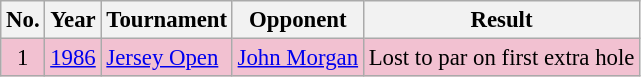<table class="wikitable" style="font-size:95%;">
<tr>
<th>No.</th>
<th>Year</th>
<th>Tournament</th>
<th>Opponent</th>
<th>Result</th>
</tr>
<tr style="background:#F2C1D1;">
<td align=center>1</td>
<td><a href='#'>1986</a></td>
<td><a href='#'>Jersey Open</a></td>
<td> <a href='#'>John Morgan</a></td>
<td>Lost to par on first extra hole</td>
</tr>
</table>
